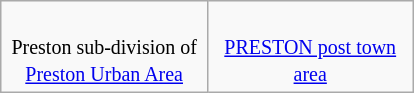<table class="wikitable" align="right">
<tr valign="top" align="center">
<td style="width: 130px;"><br><small>Preston sub-division of <a href='#'>Preston Urban Area</a></small></td>
<td style="width: 130px;"><br><small><a href='#'>PRESTON post town area</a></small></td>
</tr>
</table>
